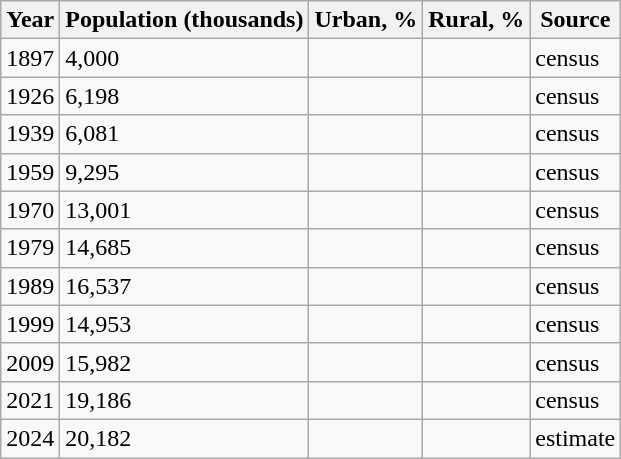<table class="wikitable sortable">
<tr>
<th>Year</th>
<th>Population (thousands)</th>
<th>Urban, %</th>
<th>Rural, %</th>
<th>Source</th>
</tr>
<tr --->
<td>1897</td>
<td>4,000</td>
<td></td>
<td></td>
<td>census</td>
</tr>
<tr --->
<td>1926</td>
<td>6,198</td>
<td></td>
<td></td>
<td>census</td>
</tr>
<tr --->
<td>1939</td>
<td>6,081</td>
<td></td>
<td></td>
<td>census</td>
</tr>
<tr --->
<td>1959</td>
<td>9,295</td>
<td></td>
<td></td>
<td>census</td>
</tr>
<tr --->
<td>1970</td>
<td>13,001</td>
<td></td>
<td></td>
<td>census</td>
</tr>
<tr --->
<td>1979</td>
<td>14,685</td>
<td></td>
<td></td>
<td>census</td>
</tr>
<tr --->
<td>1989</td>
<td>16,537</td>
<td></td>
<td></td>
<td>census</td>
</tr>
<tr --->
<td>1999</td>
<td>14,953</td>
<td></td>
<td></td>
<td>census</td>
</tr>
<tr --->
<td>2009</td>
<td>15,982</td>
<td></td>
<td></td>
<td>census</td>
</tr>
<tr>
<td>2021</td>
<td>19,186</td>
<td></td>
<td></td>
<td>census</td>
</tr>
<tr --->
<td>2024</td>
<td>20,182</td>
<td></td>
<td></td>
<td>estimate</td>
</tr>
</table>
